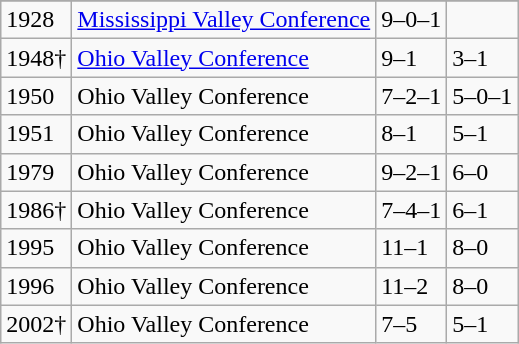<table class="wikitable">
<tr>
</tr>
<tr>
<td>1928</td>
<td><a href='#'>Mississippi Valley Conference</a></td>
<td>9–0–1</td>
<td></td>
</tr>
<tr>
<td>1948†</td>
<td><a href='#'>Ohio Valley Conference</a></td>
<td>9–1</td>
<td>3–1</td>
</tr>
<tr>
<td>1950</td>
<td>Ohio Valley Conference</td>
<td>7–2–1</td>
<td>5–0–1</td>
</tr>
<tr>
<td>1951</td>
<td>Ohio Valley Conference</td>
<td>8–1</td>
<td>5–1</td>
</tr>
<tr>
<td>1979</td>
<td>Ohio Valley Conference</td>
<td>9–2–1</td>
<td>6–0</td>
</tr>
<tr>
<td>1986†</td>
<td>Ohio Valley Conference</td>
<td>7–4–1</td>
<td>6–1</td>
</tr>
<tr>
<td>1995</td>
<td>Ohio Valley Conference</td>
<td>11–1</td>
<td>8–0</td>
</tr>
<tr>
<td>1996</td>
<td>Ohio Valley Conference</td>
<td>11–2</td>
<td>8–0</td>
</tr>
<tr>
<td>2002†</td>
<td>Ohio Valley Conference</td>
<td>7–5</td>
<td>5–1</td>
</tr>
</table>
